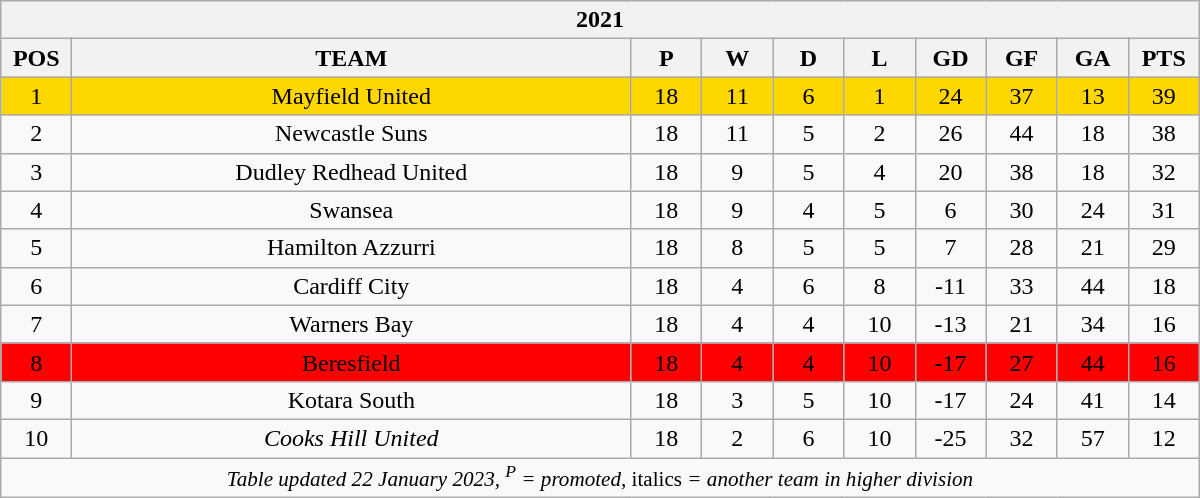<table class="wikitable collapsible collapsed" style="text-align:center; min-width:50em; margin: 1em auto 1em auto;">
<tr>
<th colspan=10>2021</th>
</tr>
<tr>
<th scope="col" width="40px">POS</th>
<th scope="col">TEAM</th>
<th scope="col" width="40px">P</th>
<th scope="col" width="40px">W</th>
<th scope="col" width="40px">D</th>
<th scope="col" width="40px">L</th>
<th scope="col" width="40px">GD</th>
<th scope="col" width="40px">GF</th>
<th scope="col" width="40px">GA</th>
<th scope="col" width="40px">PTS</th>
</tr>
<tr style="background: gold;">
<td>1</td>
<td>Mayfield United</td>
<td>18</td>
<td>11</td>
<td>6</td>
<td>1</td>
<td>24</td>
<td>37</td>
<td>13</td>
<td>39</td>
</tr>
<tr>
<td>2</td>
<td>Newcastle Suns</td>
<td>18</td>
<td>11</td>
<td>5</td>
<td>2</td>
<td>26</td>
<td>44</td>
<td>18</td>
<td>38</td>
</tr>
<tr>
<td>3</td>
<td>Dudley Redhead United</td>
<td>18</td>
<td>9</td>
<td>5</td>
<td>4</td>
<td>20</td>
<td>38</td>
<td>18</td>
<td>32</td>
</tr>
<tr>
<td>4</td>
<td>Swansea</td>
<td>18</td>
<td>9</td>
<td>4</td>
<td>5</td>
<td>6</td>
<td>30</td>
<td>24</td>
<td>31</td>
</tr>
<tr>
<td>5</td>
<td>Hamilton Azzurri</td>
<td>18</td>
<td>8</td>
<td>5</td>
<td>5</td>
<td>7</td>
<td>28</td>
<td>21</td>
<td>29</td>
</tr>
<tr>
<td>6</td>
<td>Cardiff City</td>
<td>18</td>
<td>4</td>
<td>6</td>
<td>8</td>
<td>-11</td>
<td>33</td>
<td>44</td>
<td>18</td>
</tr>
<tr>
<td>7</td>
<td>Warners Bay</td>
<td>18</td>
<td>4</td>
<td>4</td>
<td>10</td>
<td>-13</td>
<td>21</td>
<td>34</td>
<td>16</td>
</tr>
<tr style="background: red;">
<td>8</td>
<td>Beresfield</td>
<td>18</td>
<td>4</td>
<td>4</td>
<td>10</td>
<td>-17</td>
<td>27</td>
<td>44</td>
<td>16</td>
</tr>
<tr>
<td>9</td>
<td>Kotara South</td>
<td>18</td>
<td>3</td>
<td>5</td>
<td>10</td>
<td>-17</td>
<td>24</td>
<td>41</td>
<td>14</td>
</tr>
<tr>
<td>10</td>
<td><em>Cooks Hill United</em></td>
<td>18</td>
<td>2</td>
<td>6</td>
<td>10</td>
<td>-25</td>
<td>32</td>
<td>57</td>
<td>12</td>
</tr>
<tr>
<td colspan=10 style="font-size:88%"><em>Table updated 22 January 2023, <sup>P</sup> = promoted, </em>italics<em> = another team in higher division</em></td>
</tr>
</table>
